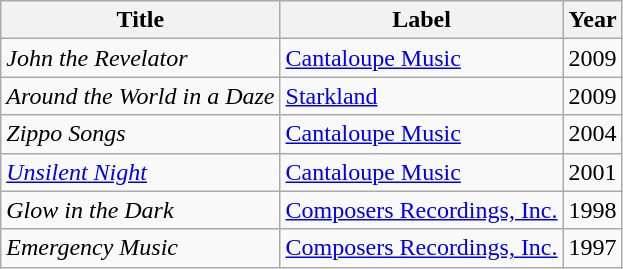<table class="wikitable">
<tr>
<th>Title</th>
<th>Label</th>
<th>Year</th>
</tr>
<tr>
<td><em>John the Revelator</em></td>
<td><a href='#'>Cantaloupe Music</a></td>
<td>2009</td>
</tr>
<tr>
<td><em>Around the World in a Daze</em></td>
<td><a href='#'>Starkland</a></td>
<td>2009</td>
</tr>
<tr>
<td><em>Zippo Songs</em></td>
<td><a href='#'>Cantaloupe Music</a></td>
<td>2004</td>
</tr>
<tr>
<td><em><a href='#'>Unsilent Night</a></em></td>
<td><a href='#'>Cantaloupe Music</a></td>
<td>2001</td>
</tr>
<tr>
<td><em>Glow in the Dark</em></td>
<td><a href='#'>Composers Recordings, Inc.</a></td>
<td>1998<em></em></td>
</tr>
<tr>
<td><em>Emergency Music</em></td>
<td><a href='#'>Composers Recordings, Inc.</a></td>
<td>1997<em></em></td>
</tr>
</table>
